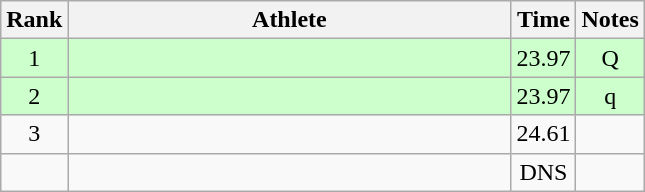<table class="wikitable" style="text-align:center">
<tr>
<th>Rank</th>
<th Style="width:18em">Athlete</th>
<th>Time</th>
<th>Notes</th>
</tr>
<tr style="background:#cfc">
<td>1</td>
<td style="text-align:left"></td>
<td>23.97</td>
<td>Q</td>
</tr>
<tr style="background:#cfc">
<td>2</td>
<td style="text-align:left"></td>
<td>23.97</td>
<td>q</td>
</tr>
<tr>
<td>3</td>
<td style="text-align:left"></td>
<td>24.61</td>
<td></td>
</tr>
<tr>
<td></td>
<td style="text-align:left"></td>
<td>DNS</td>
<td></td>
</tr>
</table>
